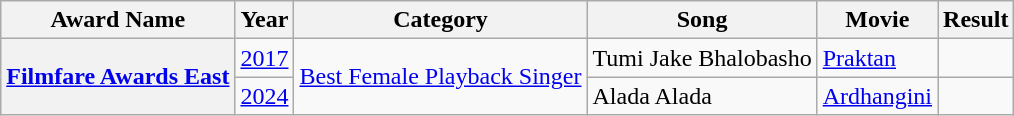<table class="wikitable sortable plainrowheaders">
<tr>
<th scope="col">Award Name</th>
<th scope="col">Year</th>
<th scope="col">Category</th>
<th scope="col">Song</th>
<th scope="col">Movie</th>
<th scope="col">Result</th>
</tr>
<tr>
<th rowspan="8"><a href='#'>Filmfare Awards East</a></th>
<td><a href='#'>2017</a></td>
<td rowspan="2"><a href='#'>Best Female Playback Singer</a></td>
<td>Tumi Jake Bhalobasho</td>
<td><a href='#'>Praktan</a></td>
<td></td>
</tr>
<tr>
<td><a href='#'>2024</a></td>
<td>Alada Alada</td>
<td><a href='#'>Ardhangini</a></td>
<td></td>
</tr>
</table>
